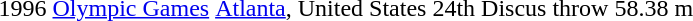<table>
<tr>
<td>1996</td>
<td><a href='#'>Olympic Games</a></td>
<td><a href='#'>Atlanta</a>, United States</td>
<td>24th</td>
<td>Discus throw</td>
<td>58.38 m</td>
</tr>
</table>
